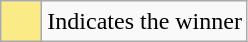<table class="wikitable">
<tr>
<td style="background:#FAEB86; height:20px; width:20px"></td>
<td>Indicates the winner</td>
</tr>
</table>
